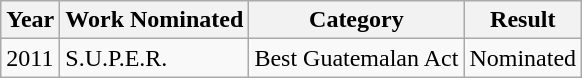<table class="wikitable">
<tr>
<th align="center">Year</th>
<th align="center">Work Nominated</th>
<th align="center">Category</th>
<th align="center">Result</th>
</tr>
<tr>
<td>2011</td>
<td>S.U.P.E.R.</td>
<td>Best Guatemalan Act</td>
<td>Nominated</td>
</tr>
</table>
